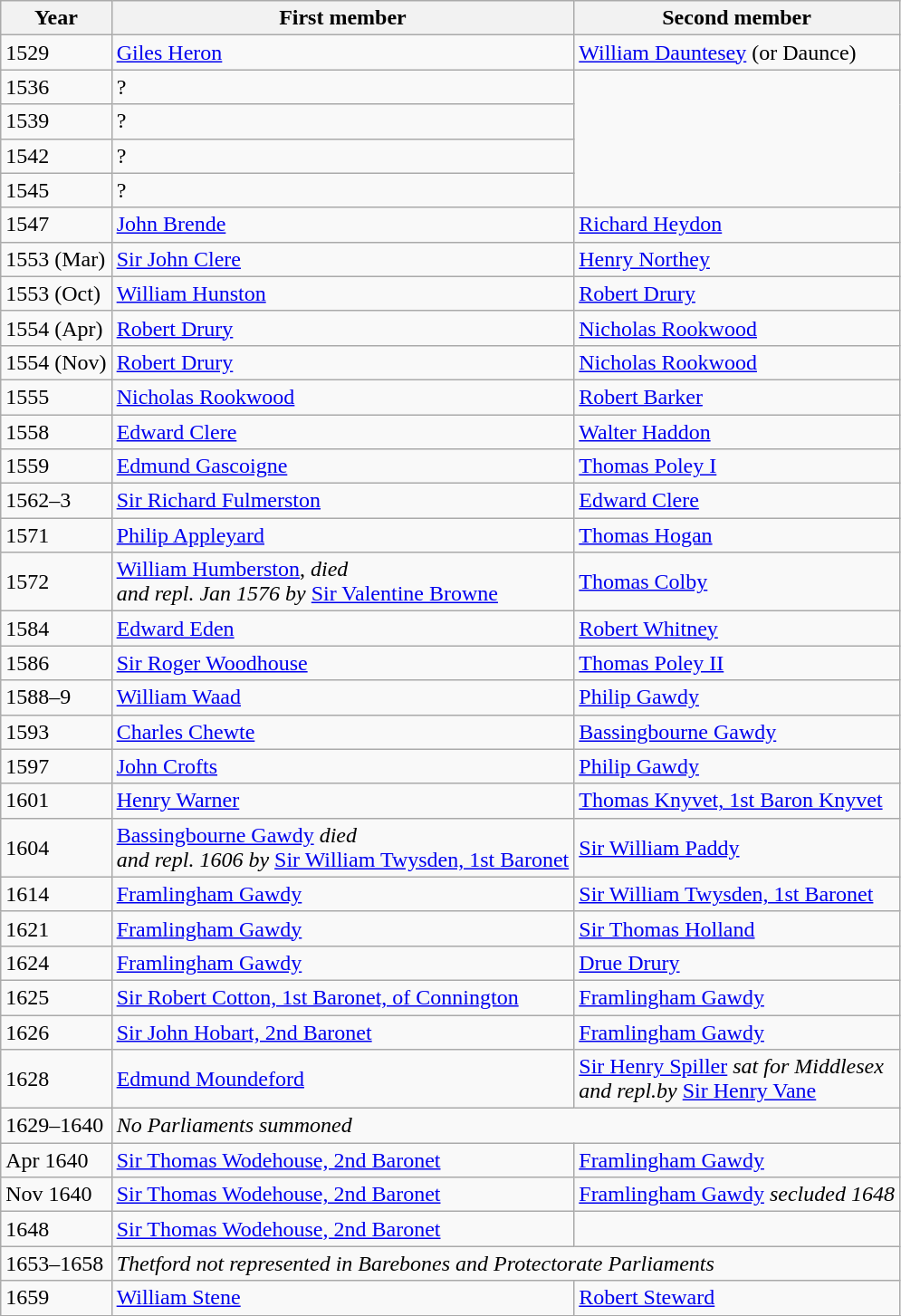<table class="wikitable">
<tr>
<th>Year</th>
<th>First member</th>
<th>Second member</th>
</tr>
<tr>
<td>1529</td>
<td><a href='#'>Giles Heron</a></td>
<td><a href='#'>William Dauntesey</a> (or Daunce)</td>
</tr>
<tr>
<td>1536</td>
<td>?</td>
</tr>
<tr>
<td>1539</td>
<td>?</td>
</tr>
<tr>
<td>1542</td>
<td>?</td>
</tr>
<tr>
<td>1545</td>
<td>?</td>
</tr>
<tr>
<td>1547</td>
<td><a href='#'>John Brende</a></td>
<td><a href='#'>Richard Heydon</a></td>
</tr>
<tr>
<td>1553 (Mar)</td>
<td><a href='#'>Sir John Clere</a></td>
<td><a href='#'>Henry Northey</a></td>
</tr>
<tr>
<td>1553 (Oct)</td>
<td><a href='#'>William Hunston</a></td>
<td><a href='#'>Robert Drury</a></td>
</tr>
<tr>
<td>1554 (Apr)</td>
<td><a href='#'>Robert Drury</a></td>
<td><a href='#'>Nicholas Rookwood</a></td>
</tr>
<tr>
<td>1554 (Nov)</td>
<td><a href='#'>Robert Drury</a></td>
<td><a href='#'>Nicholas Rookwood</a></td>
</tr>
<tr>
<td>1555</td>
<td><a href='#'>Nicholas Rookwood</a></td>
<td><a href='#'>Robert Barker</a></td>
</tr>
<tr>
<td>1558</td>
<td><a href='#'>Edward Clere</a></td>
<td><a href='#'>Walter Haddon</a></td>
</tr>
<tr>
<td>1559</td>
<td><a href='#'>Edmund Gascoigne</a></td>
<td><a href='#'>Thomas Poley I</a></td>
</tr>
<tr>
<td>1562–3</td>
<td><a href='#'>Sir Richard Fulmerston</a></td>
<td><a href='#'>Edward Clere</a></td>
</tr>
<tr>
<td>1571</td>
<td><a href='#'>Philip Appleyard</a></td>
<td><a href='#'>Thomas Hogan</a></td>
</tr>
<tr>
<td>1572</td>
<td><a href='#'>William Humberston</a>, <em>died</em> <br> <em>and repl. Jan 1576 by</em> <a href='#'>Sir Valentine Browne</a></td>
<td><a href='#'>Thomas Colby</a></td>
</tr>
<tr>
<td>1584</td>
<td><a href='#'>Edward Eden</a></td>
<td><a href='#'>Robert Whitney</a></td>
</tr>
<tr>
<td>1586</td>
<td><a href='#'>Sir Roger Woodhouse</a></td>
<td><a href='#'>Thomas Poley II</a></td>
</tr>
<tr>
<td>1588–9</td>
<td><a href='#'>William Waad</a></td>
<td><a href='#'>Philip Gawdy</a></td>
</tr>
<tr>
<td>1593</td>
<td><a href='#'>Charles Chewte</a></td>
<td><a href='#'>Bassingbourne Gawdy</a></td>
</tr>
<tr>
<td>1597</td>
<td><a href='#'>John Crofts</a></td>
<td><a href='#'>Philip Gawdy</a></td>
</tr>
<tr>
<td>1601</td>
<td><a href='#'>Henry Warner</a></td>
<td><a href='#'>Thomas Knyvet, 1st Baron Knyvet</a></td>
</tr>
<tr>
<td>1604</td>
<td><a href='#'>Bassingbourne Gawdy</a> <em>died <br> and repl. 1606 by</em> <a href='#'>Sir William Twysden, 1st Baronet</a></td>
<td><a href='#'>Sir William Paddy</a></td>
</tr>
<tr>
<td>1614</td>
<td><a href='#'>Framlingham Gawdy</a></td>
<td><a href='#'>Sir William Twysden, 1st Baronet</a></td>
</tr>
<tr>
<td>1621</td>
<td><a href='#'>Framlingham Gawdy</a></td>
<td><a href='#'>Sir Thomas Holland</a></td>
</tr>
<tr>
<td>1624</td>
<td><a href='#'>Framlingham Gawdy</a></td>
<td><a href='#'>Drue Drury</a></td>
</tr>
<tr>
<td>1625</td>
<td><a href='#'>Sir Robert Cotton, 1st Baronet, of Connington</a></td>
<td><a href='#'>Framlingham Gawdy</a></td>
</tr>
<tr>
<td>1626</td>
<td><a href='#'>Sir John Hobart, 2nd Baronet</a></td>
<td><a href='#'>Framlingham Gawdy</a></td>
</tr>
<tr>
<td>1628</td>
<td><a href='#'>Edmund Moundeford</a></td>
<td><a href='#'>Sir Henry Spiller</a> <em>sat for Middlesex <br> and repl.by</em> <a href='#'>Sir Henry Vane</a></td>
</tr>
<tr>
<td>1629–1640</td>
<td colspan = "3"><em>No Parliaments summoned</em></td>
</tr>
<tr>
<td>Apr 1640</td>
<td><a href='#'>Sir Thomas Wodehouse, 2nd Baronet</a></td>
<td><a href='#'>Framlingham Gawdy</a></td>
</tr>
<tr>
<td>Nov 1640</td>
<td><a href='#'>Sir Thomas Wodehouse, 2nd Baronet</a></td>
<td><a href='#'>Framlingham Gawdy</a> <em>secluded 1648</em></td>
</tr>
<tr>
<td>1648</td>
<td><a href='#'>Sir Thomas Wodehouse, 2nd Baronet</a></td>
</tr>
<tr>
<td>1653–1658</td>
<td colspan="3"><em>Thetford not represented in Barebones and Protectorate Parliaments</em></td>
</tr>
<tr>
<td>1659</td>
<td><a href='#'>William Stene</a></td>
<td><a href='#'>Robert Steward</a></td>
</tr>
<tr>
</tr>
</table>
